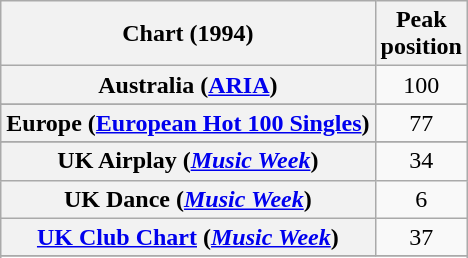<table class="wikitable sortable plainrowheaders" style="text-align:center">
<tr>
<th scope="col">Chart (1994)</th>
<th scope="col">Peak<br>position</th>
</tr>
<tr>
<th scope="row">Australia (<a href='#'>ARIA</a>)</th>
<td align="center">100</td>
</tr>
<tr>
</tr>
<tr>
<th scope="row">Europe (<a href='#'>European Hot 100 Singles</a>)</th>
<td align="center">77</td>
</tr>
<tr>
</tr>
<tr>
</tr>
<tr>
</tr>
<tr>
</tr>
<tr>
</tr>
<tr>
<th scope="row">UK Airplay (<em><a href='#'>Music Week</a></em>)</th>
<td align="center">34</td>
</tr>
<tr>
<th scope="row">UK Dance (<em><a href='#'>Music Week</a></em>)</th>
<td align="center">6</td>
</tr>
<tr>
<th scope="row"><a href='#'>UK Club Chart</a> (<em><a href='#'>Music Week</a></em>)</th>
<td align="center">37</td>
</tr>
<tr>
</tr>
<tr>
</tr>
<tr>
</tr>
<tr>
</tr>
<tr>
</tr>
</table>
